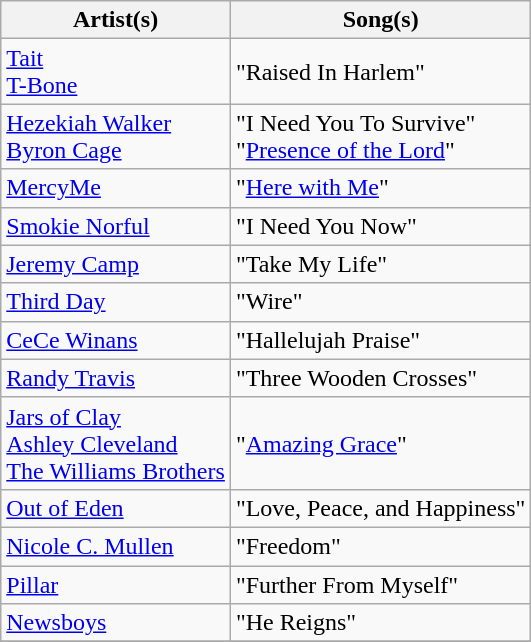<table class="wikitable">
<tr>
<th>Artist(s)</th>
<th>Song(s)</th>
</tr>
<tr>
<td><a href='#'>Tait</a><br><a href='#'>T-Bone</a></td>
<td>"Raised In Harlem"</td>
</tr>
<tr>
<td><a href='#'>Hezekiah Walker</a><br><a href='#'>Byron Cage</a></td>
<td>"I Need You To Survive"<br>"<a href='#'>Presence of the Lord</a>"</td>
</tr>
<tr>
<td><a href='#'>MercyMe</a></td>
<td>"<a href='#'>Here with Me</a>"</td>
</tr>
<tr>
<td><a href='#'>Smokie Norful</a></td>
<td>"I Need You Now"</td>
</tr>
<tr>
<td><a href='#'>Jeremy Camp</a></td>
<td>"Take My Life"</td>
</tr>
<tr>
<td><a href='#'>Third Day</a></td>
<td>"Wire"</td>
</tr>
<tr>
<td><a href='#'>CeCe Winans</a></td>
<td>"Hallelujah Praise"</td>
</tr>
<tr>
<td><a href='#'>Randy Travis</a></td>
<td>"Three Wooden Crosses"</td>
</tr>
<tr>
<td><a href='#'>Jars of Clay</a><br><a href='#'>Ashley Cleveland</a><br><a href='#'>The Williams Brothers</a></td>
<td>"<a href='#'>Amazing Grace</a>"</td>
</tr>
<tr>
<td><a href='#'>Out of Eden</a></td>
<td>"Love, Peace, and Happiness"</td>
</tr>
<tr>
<td><a href='#'>Nicole C. Mullen</a></td>
<td>"Freedom"</td>
</tr>
<tr>
<td><a href='#'>Pillar</a></td>
<td>"Further From Myself"</td>
</tr>
<tr>
<td><a href='#'>Newsboys</a></td>
<td>"He Reigns"</td>
</tr>
<tr>
</tr>
</table>
